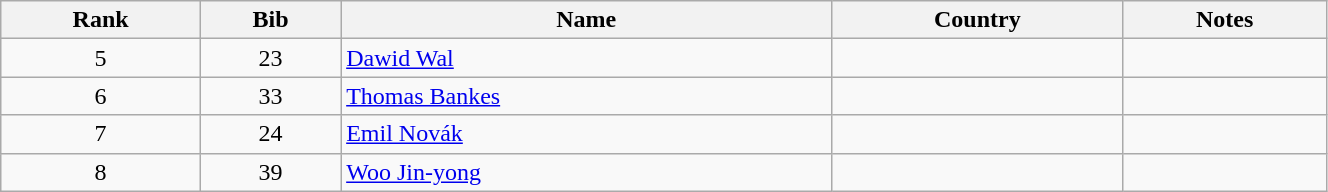<table class="wikitable" style="text-align:center;" width=70%>
<tr>
<th>Rank</th>
<th>Bib</th>
<th>Name</th>
<th>Country</th>
<th>Notes</th>
</tr>
<tr>
<td>5</td>
<td>23</td>
<td align=left><a href='#'>Dawid Wal</a></td>
<td align=left></td>
<td></td>
</tr>
<tr>
<td>6</td>
<td>33</td>
<td align=left><a href='#'>Thomas Bankes</a></td>
<td align=left></td>
<td></td>
</tr>
<tr>
<td>7</td>
<td>24</td>
<td align=left><a href='#'>Emil Novák</a></td>
<td align=left></td>
<td></td>
</tr>
<tr>
<td>8</td>
<td>39</td>
<td align=left><a href='#'>Woo Jin-yong</a></td>
<td align=left></td>
<td></td>
</tr>
</table>
